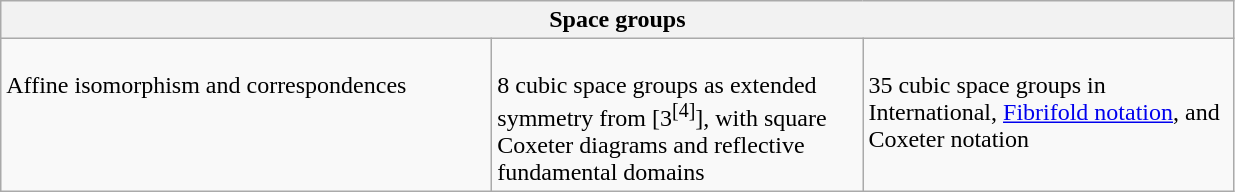<table class="wikitable collapsible collapsed">
<tr>
<th colspan=3>Space groups</th>
</tr>
<tr valign=top>
<td width=320><br>Affine isomorphism and correspondences</td>
<td width=240><br>8 cubic space groups as extended symmetry from [3<sup>[4]</sup>], with square Coxeter diagrams and reflective fundamental domains</td>
<td width=240><br>35 cubic space groups in International, <a href='#'>Fibrifold notation</a>, and Coxeter notation</td>
</tr>
</table>
